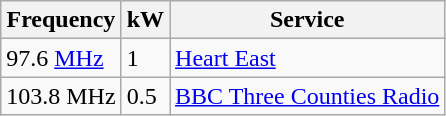<table class="wikitable sortable">
<tr>
<th>Frequency</th>
<th>kW</th>
<th>Service</th>
</tr>
<tr>
<td>97.6 <a href='#'>MHz</a></td>
<td>1</td>
<td><a href='#'>Heart East</a></td>
</tr>
<tr>
<td>103.8 MHz</td>
<td>0.5</td>
<td><a href='#'>BBC Three Counties Radio</a></td>
</tr>
</table>
